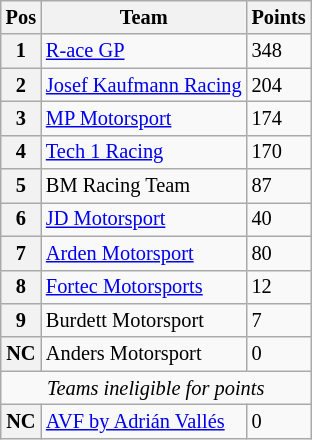<table class="wikitable" style="font-size: 85%">
<tr>
<th>Pos</th>
<th>Team</th>
<th>Points</th>
</tr>
<tr>
<th>1</th>
<td> <a href='#'>R-ace GP</a></td>
<td>348</td>
</tr>
<tr>
<th>2</th>
<td> <a href='#'>Josef Kaufmann Racing</a></td>
<td>204</td>
</tr>
<tr>
<th>3</th>
<td> <a href='#'>MP Motorsport</a></td>
<td>174</td>
</tr>
<tr>
<th>4</th>
<td> <a href='#'>Tech 1 Racing</a></td>
<td>170</td>
</tr>
<tr>
<th>5</th>
<td> BM Racing Team</td>
<td>87</td>
</tr>
<tr>
<th>6</th>
<td> <a href='#'>JD Motorsport</a></td>
<td>40</td>
</tr>
<tr>
<th>7</th>
<td> <a href='#'>Arden Motorsport</a></td>
<td>80</td>
</tr>
<tr>
<th>8</th>
<td> <a href='#'>Fortec Motorsports</a></td>
<td>12</td>
</tr>
<tr>
<th>9</th>
<td> Burdett Motorsport</td>
<td>7</td>
</tr>
<tr>
<th>NC</th>
<td> Anders Motorsport</td>
<td>0</td>
</tr>
<tr>
<td colspan=3 align=center><em>Teams ineligible for points</em></td>
</tr>
<tr>
<th>NC</th>
<td> <a href='#'>AVF by Adrián Vallés</a></td>
<td>0</td>
</tr>
</table>
